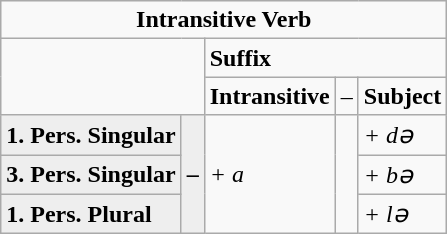<table class="wikitable">
<tr>
<td colspan="5" style="text-align:center"><strong>Intransitive Verb</strong></td>
</tr>
<tr>
<td colspan="2" rowspan="2"></td>
<td colspan="3"><strong>Suffix</strong></td>
</tr>
<tr class="hintergrundfarbe8">
<td style="text-align:center;"><strong>Intransitive</strong></td>
<td style="text-align:center;">–</td>
<td style="text-align:center;"><strong>Subject</strong></td>
</tr>
<tr>
<td style="background:#EEEEEE;"><strong>1. Pers. Singular</strong></td>
<td rowspan="3" style="background:#EEEEEE; text-align:center;"><strong>–</strong></td>
<td rowspan="3"><em>+ a</em></td>
<td rowspan="3"></td>
<td><em>+ də</em></td>
</tr>
<tr>
<td style="background:#EEEEEE;"><strong>3. Pers. Singular</strong></td>
<td><em>+ bə</em></td>
</tr>
<tr>
<td style="background:#EEEEEE;"><strong>1. Pers. Plural</strong></td>
<td><em>+ lə</em></td>
</tr>
</table>
